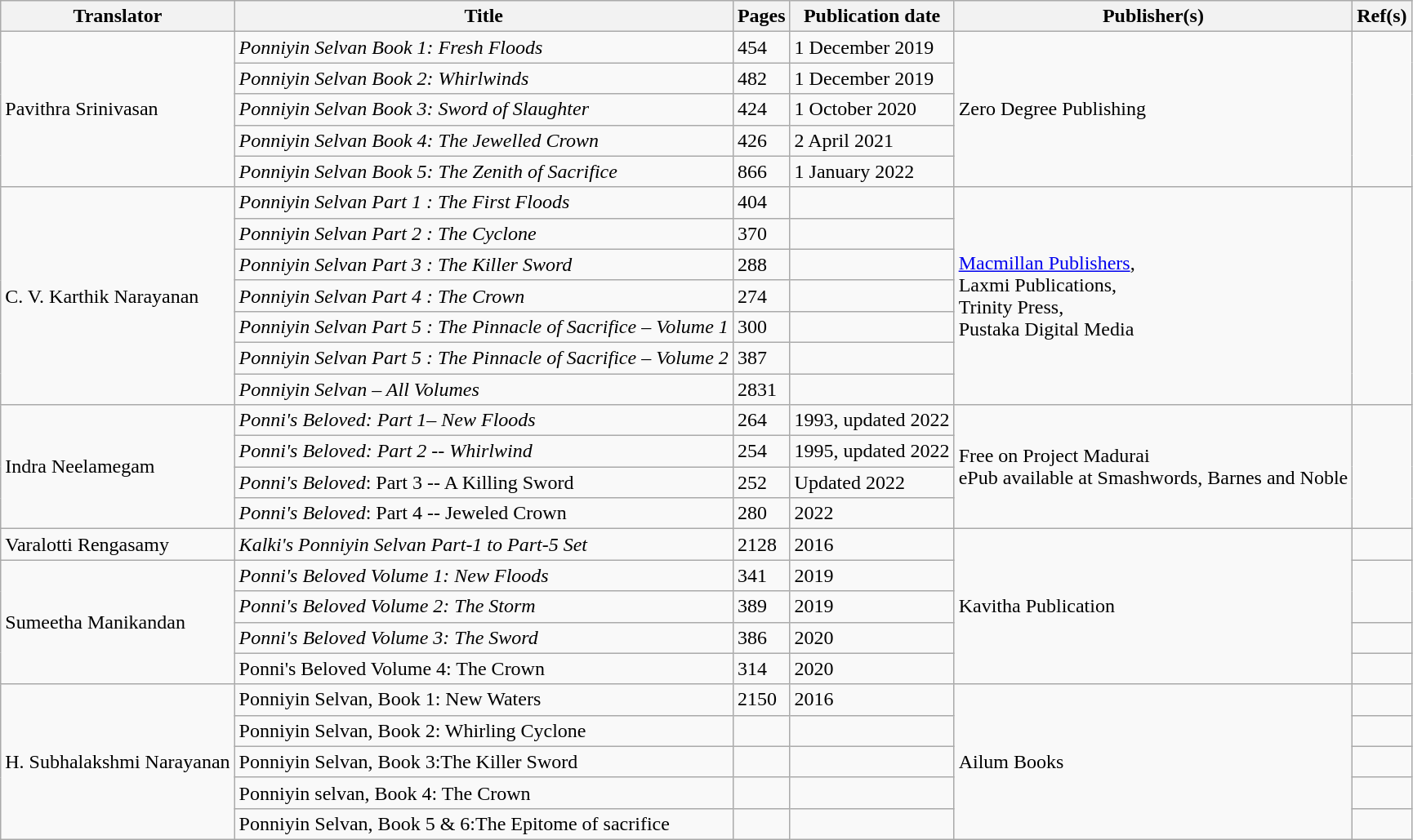<table class="wikitable">
<tr>
<th>Translator</th>
<th>Title</th>
<th>Pages</th>
<th>Publication date</th>
<th>Publisher(s)</th>
<th>Ref(s)</th>
</tr>
<tr>
<td rowspan="5">Pavithra Srinivasan</td>
<td><em>Ponniyin Selvan Book 1: Fresh Floods</em></td>
<td>454</td>
<td>1 December 2019</td>
<td rowspan="5">Zero Degree Publishing</td>
<td rowspan="5"></td>
</tr>
<tr>
<td><em>Ponniyin Selvan Book 2: Whirlwinds</em></td>
<td>482</td>
<td>1 December 2019</td>
</tr>
<tr>
<td><em>Ponniyin Selvan Book 3: Sword of Slaughter</em></td>
<td>424</td>
<td>1 October 2020</td>
</tr>
<tr>
<td><em>Ponniyin Selvan Book 4: The Jewelled Crown</em></td>
<td>426</td>
<td>2 April 2021</td>
</tr>
<tr>
<td><em>Ponniyin Selvan Book 5: The Zenith of Sacrifice</em></td>
<td>866</td>
<td>1 January 2022</td>
</tr>
<tr>
<td rowspan="7">C. V. Karthik Narayanan</td>
<td><em>Ponniyin Selvan Part 1 : The First Floods</em></td>
<td>404</td>
<td></td>
<td rowspan="7"><a href='#'>Macmillan Publishers</a>,<br>Laxmi Publications,<br>Trinity Press,<br>Pustaka Digital Media
<br></td>
<td rowspan="7"></td>
</tr>
<tr>
<td><em>Ponniyin Selvan Part 2 : The Cyclone</em></td>
<td>370</td>
<td></td>
</tr>
<tr>
<td><em>Ponniyin Selvan Part 3 : The Killer Sword</em></td>
<td>288</td>
<td></td>
</tr>
<tr>
<td><em>Ponniyin Selvan Part 4 : The Crown</em></td>
<td>274</td>
<td></td>
</tr>
<tr>
<td><em>Ponniyin Selvan Part 5 : The Pinnacle of Sacrifice – Volume 1</em></td>
<td>300</td>
<td></td>
</tr>
<tr>
<td><em>Ponniyin Selvan Part 5 : The Pinnacle of Sacrifice – Volume 2</em></td>
<td>387</td>
<td></td>
</tr>
<tr>
<td><em>Ponniyin Selvan – All Volumes</em></td>
<td>2831</td>
<td></td>
</tr>
<tr>
<td rowspan="4">Indra Neelamegam</td>
<td><em>Ponni's Beloved: Part 1– New Floods</em></td>
<td>264</td>
<td>1993, updated 2022</td>
<td rowspan="4">Free on Project Madurai<br>ePub available at Smashwords, Barnes and Noble</td>
<td rowspan="4"></td>
</tr>
<tr>
<td><em>Ponni's Beloved: Part 2  -- Whirlwind</em></td>
<td>254</td>
<td>1995, updated 2022</td>
</tr>
<tr>
<td><em>Ponni's Beloved</em>: Part 3 -- A Killing Sword</td>
<td>252</td>
<td>Updated 2022</td>
</tr>
<tr>
<td><em>Ponni's Beloved</em>: Part 4 -- Jeweled Crown</td>
<td>280</td>
<td>2022</td>
</tr>
<tr>
<td>Varalotti Rengasamy</td>
<td><em>Kalki's Ponniyin Selvan Part-1 to Part-5 Set</em></td>
<td>2128</td>
<td>2016</td>
<td rowspan="5">Kavitha Publication</td>
<td></td>
</tr>
<tr>
<td rowspan="4">Sumeetha Manikandan</td>
<td><em>Ponni's Beloved Volume 1: New Floods</em></td>
<td>341</td>
<td>2019</td>
<td rowspan="2"></td>
</tr>
<tr>
<td><em>Ponni's Beloved Volume 2: The Storm</em></td>
<td>389</td>
<td>2019</td>
</tr>
<tr>
<td><em>Ponni's Beloved Volume 3: The Sword</em></td>
<td>386</td>
<td>2020</td>
<td></td>
</tr>
<tr>
<td>Ponni's Beloved Volume 4: The Crown</td>
<td>314</td>
<td>2020</td>
<td></td>
</tr>
<tr>
<td rowspan="5">H. Subhalakshmi Narayanan</td>
<td>Ponniyin Selvan, Book 1: New Waters</td>
<td>2150</td>
<td>2016</td>
<td rowspan="5">Ailum Books</td>
<td></td>
</tr>
<tr>
<td>Ponniyin Selvan, Book 2: Whirling Cyclone</td>
<td></td>
<td></td>
<td></td>
</tr>
<tr>
<td>Ponniyin Selvan, Book 3:The Killer Sword</td>
<td></td>
<td></td>
<td></td>
</tr>
<tr>
<td>Ponniyin selvan, Book 4: The Crown</td>
<td></td>
<td></td>
<td></td>
</tr>
<tr>
<td>Ponniyin Selvan, Book 5 & 6:The Epitome of sacrifice</td>
<td></td>
<td></td>
<td></td>
</tr>
</table>
